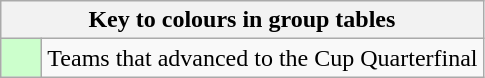<table class="wikitable" style="text-align: center;">
<tr>
<th colspan=2>Key to colours in group tables</th>
</tr>
<tr>
<td style="background:#cfc; width:20px;"></td>
<td align=left>Teams that advanced to the Cup Quarterfinal</td>
</tr>
</table>
